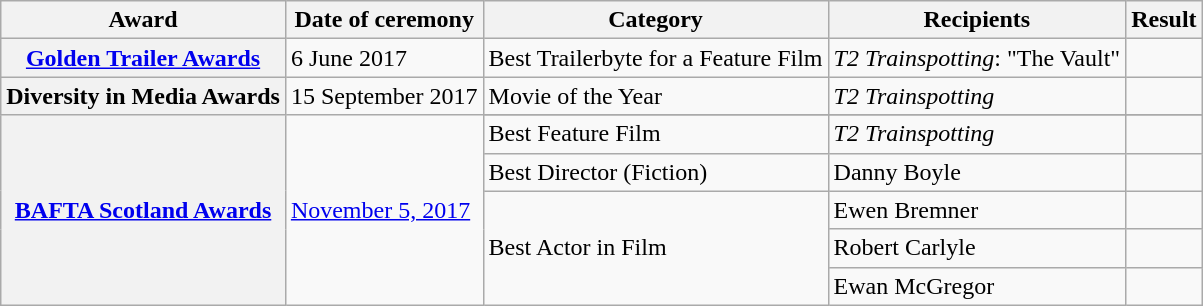<table class="wikitable plainrowheaders sortable">
<tr>
<th scope="col">Award</th>
<th scope="col">Date of ceremony</th>
<th scope="col">Category</th>
<th scope="col">Recipients</th>
<th scope="col">Result</th>
</tr>
<tr>
<th scope="row" rowspan="1"><a href='#'>Golden Trailer Awards</a></th>
<td>6 June 2017</td>
<td>Best Trailerbyte for a Feature Film</td>
<td><em>T2 Trainspotting</em>: "The Vault"</td>
<td></td>
</tr>
<tr>
<th scope="row" rowspan="1">Diversity in Media Awards </th>
<td>15 September 2017</td>
<td>Movie of the Year</td>
<td><em>T2 Trainspotting</em></td>
<td></td>
</tr>
<tr>
<th scope="row" rowspan="6"><a href='#'>BAFTA Scotland Awards</a></th>
<td rowspan="6"><a href='#'>November 5, 2017</a></td>
</tr>
<tr>
<td>Best Feature Film</td>
<td><em>T2 Trainspotting</em></td>
<td></td>
</tr>
<tr>
<td>Best Director (Fiction)</td>
<td>Danny Boyle</td>
<td></td>
</tr>
<tr>
<td rowspan="3">Best Actor in Film</td>
<td>Ewen Bremner</td>
<td></td>
</tr>
<tr>
<td>Robert Carlyle</td>
<td></td>
</tr>
<tr>
<td>Ewan McGregor</td>
<td></td>
</tr>
</table>
